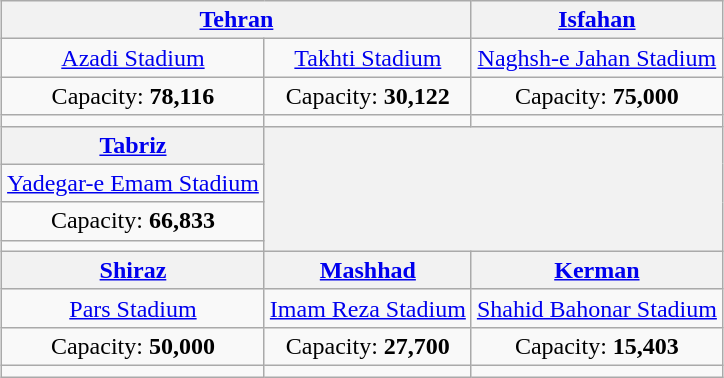<table class="wikitable" style="text-align:center;margin:1em auto;">
<tr>
<th colspan=2><a href='#'>Tehran</a></th>
<th><a href='#'>Isfahan</a></th>
</tr>
<tr>
<td><a href='#'>Azadi Stadium</a></td>
<td><a href='#'>Takhti Stadium</a></td>
<td><a href='#'>Naghsh-e Jahan Stadium</a></td>
</tr>
<tr>
<td>Capacity: <strong>78,116</strong></td>
<td>Capacity: <strong>30,122</strong></td>
<td>Capacity: <strong>75,000</strong></td>
</tr>
<tr>
<td></td>
<td></td>
<td></td>
</tr>
<tr>
<th><a href='#'>Tabriz</a></th>
<th colspan="2" rowspan="4"></th>
</tr>
<tr>
<td><a href='#'>Yadegar-e Emam Stadium</a></td>
</tr>
<tr>
<td>Capacity: <strong>66,833</strong></td>
</tr>
<tr>
<td></td>
</tr>
<tr>
<th><a href='#'>Shiraz</a></th>
<th><a href='#'>Mashhad</a></th>
<th><a href='#'>Kerman</a></th>
</tr>
<tr>
<td><a href='#'>Pars Stadium</a></td>
<td><a href='#'>Imam Reza Stadium</a></td>
<td><a href='#'>Shahid Bahonar Stadium</a></td>
</tr>
<tr>
<td>Capacity: <strong>50,000</strong></td>
<td>Capacity: <strong>27,700</strong></td>
<td>Capacity: <strong>15,403</strong></td>
</tr>
<tr>
<td></td>
<td></td>
<td></td>
</tr>
</table>
